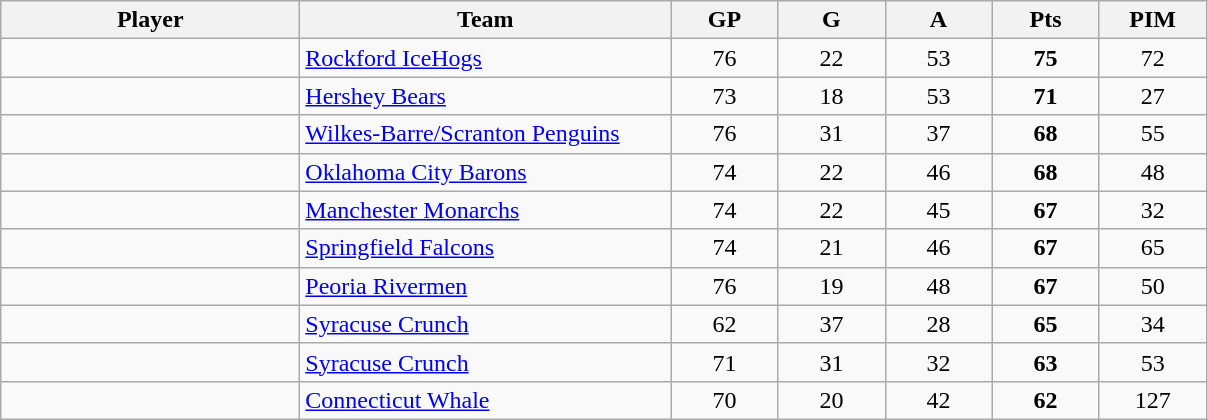<table class="wikitable sortable" style="text-align:center">
<tr>
<th style="width:12em">Player</th>
<th style="width:15em">Team</th>
<th style="width:4em">GP</th>
<th style="width:4em">G</th>
<th style="width:4em">A</th>
<th style="width:4em">Pts</th>
<th style="width:4em">PIM</th>
</tr>
<tr>
<td align=left></td>
<td align=left><a href='#'>Rockford IceHogs</a></td>
<td>76</td>
<td>22</td>
<td>53</td>
<td><strong>75</strong></td>
<td>72</td>
</tr>
<tr>
<td align=left></td>
<td align=left><a href='#'>Hershey Bears</a></td>
<td>73</td>
<td>18</td>
<td>53</td>
<td><strong>71</strong></td>
<td>27</td>
</tr>
<tr>
<td align=left></td>
<td align=left><a href='#'>Wilkes-Barre/Scranton Penguins</a></td>
<td>76</td>
<td>31</td>
<td>37</td>
<td><strong>68</strong></td>
<td>55</td>
</tr>
<tr>
<td align=left></td>
<td align=left><a href='#'>Oklahoma City Barons</a></td>
<td>74</td>
<td>22</td>
<td>46</td>
<td><strong>68</strong></td>
<td>48</td>
</tr>
<tr>
<td align=left></td>
<td align=left><a href='#'>Manchester Monarchs</a></td>
<td>74</td>
<td>22</td>
<td>45</td>
<td><strong>67</strong></td>
<td>32</td>
</tr>
<tr>
<td align=left></td>
<td align=left><a href='#'>Springfield Falcons</a></td>
<td>74</td>
<td>21</td>
<td>46</td>
<td><strong>67</strong></td>
<td>65</td>
</tr>
<tr>
<td align=left></td>
<td align=left><a href='#'>Peoria Rivermen</a></td>
<td>76</td>
<td>19</td>
<td>48</td>
<td><strong>67</strong></td>
<td>50</td>
</tr>
<tr>
<td align=left></td>
<td align=left><a href='#'>Syracuse Crunch</a></td>
<td>62</td>
<td>37</td>
<td>28</td>
<td><strong>65</strong></td>
<td>34</td>
</tr>
<tr>
<td align=left></td>
<td align=left><a href='#'>Syracuse Crunch</a></td>
<td>71</td>
<td>31</td>
<td>32</td>
<td><strong>63</strong></td>
<td>53</td>
</tr>
<tr>
<td align=left></td>
<td align=left><a href='#'>Connecticut Whale</a></td>
<td>70</td>
<td>20</td>
<td>42</td>
<td><strong>62</strong></td>
<td>127</td>
</tr>
</table>
